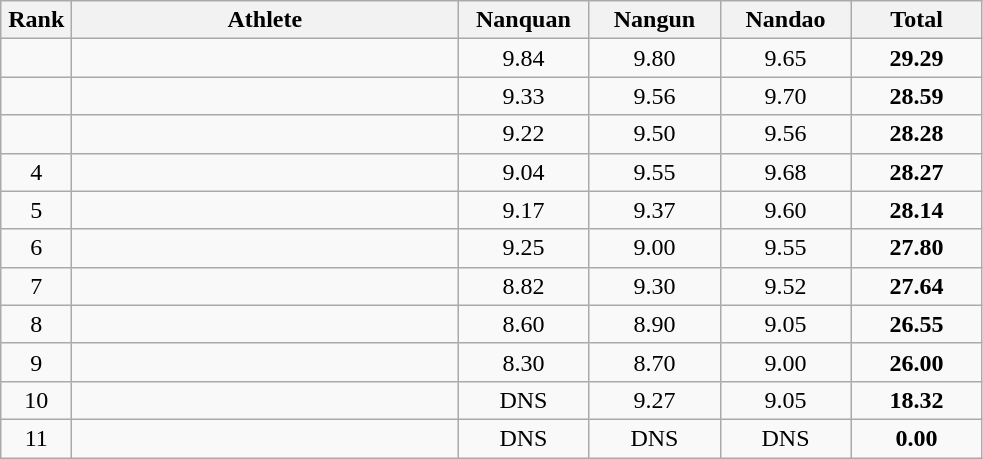<table class=wikitable style="text-align:center">
<tr>
<th width=40>Rank</th>
<th width=250>Athlete</th>
<th width=80>Nanquan</th>
<th width=80>Nangun</th>
<th width=80>Nandao</th>
<th width=80>Total</th>
</tr>
<tr>
<td></td>
<td align=left></td>
<td>9.84</td>
<td>9.80</td>
<td>9.65</td>
<td><strong>29.29</strong></td>
</tr>
<tr>
<td></td>
<td align=left></td>
<td>9.33</td>
<td>9.56</td>
<td>9.70</td>
<td><strong>28.59</strong></td>
</tr>
<tr>
<td></td>
<td align=left></td>
<td>9.22</td>
<td>9.50</td>
<td>9.56</td>
<td><strong>28.28</strong></td>
</tr>
<tr>
<td>4</td>
<td align=left></td>
<td>9.04</td>
<td>9.55</td>
<td>9.68</td>
<td><strong>28.27</strong></td>
</tr>
<tr>
<td>5</td>
<td align=left></td>
<td>9.17</td>
<td>9.37</td>
<td>9.60</td>
<td><strong>28.14</strong></td>
</tr>
<tr>
<td>6</td>
<td align=left></td>
<td>9.25</td>
<td>9.00</td>
<td>9.55</td>
<td><strong>27.80</strong></td>
</tr>
<tr>
<td>7</td>
<td align=left></td>
<td>8.82</td>
<td>9.30</td>
<td>9.52</td>
<td><strong>27.64</strong></td>
</tr>
<tr>
<td>8</td>
<td align=left></td>
<td>8.60</td>
<td>8.90</td>
<td>9.05</td>
<td><strong>26.55</strong></td>
</tr>
<tr>
<td>9</td>
<td align=left></td>
<td>8.30</td>
<td>8.70</td>
<td>9.00</td>
<td><strong>26.00</strong></td>
</tr>
<tr>
<td>10</td>
<td align=left></td>
<td>DNS</td>
<td>9.27</td>
<td>9.05</td>
<td><strong>18.32</strong></td>
</tr>
<tr>
<td>11</td>
<td align=left></td>
<td>DNS</td>
<td>DNS</td>
<td>DNS</td>
<td><strong>0.00</strong></td>
</tr>
</table>
